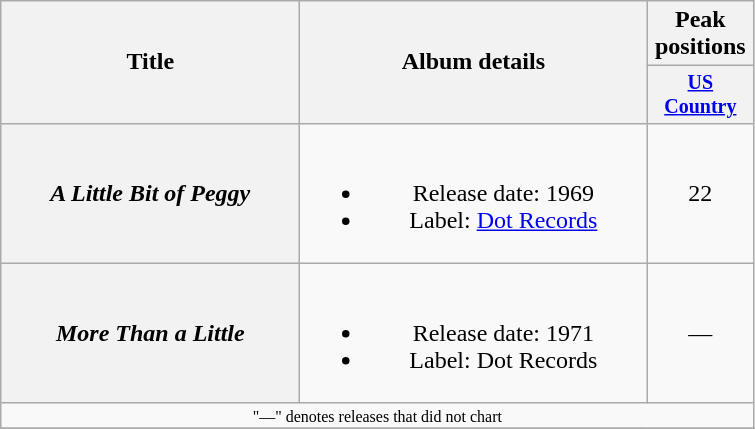<table class="wikitable plainrowheaders" style="text-align:center;">
<tr>
<th rowspan="2" style="width:12em;">Title</th>
<th rowspan="2" style="width:14em;">Album details</th>
<th>Peak positions</th>
</tr>
<tr style="font-size:smaller;">
<th width="65"><a href='#'>US Country</a></th>
</tr>
<tr>
<th scope="row"><em>A Little Bit of Peggy</em></th>
<td><br><ul><li>Release date: 1969</li><li>Label: <a href='#'>Dot Records</a></li></ul></td>
<td>22</td>
</tr>
<tr>
<th scope="row"><em>More Than a Little</em></th>
<td><br><ul><li>Release date: 1971</li><li>Label: Dot Records</li></ul></td>
<td>—</td>
</tr>
<tr>
<td colspan="3" style="font-size:8pt">"—" denotes releases that did not chart</td>
</tr>
<tr>
</tr>
</table>
